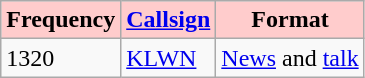<table class="wikitable">
<tr>
<th style="background:#fcc;">Frequency</th>
<th style="background:#fcc;"><a href='#'>Callsign</a></th>
<th style="background:#fcc;">Format</th>
</tr>
<tr>
<td>1320</td>
<td><a href='#'>KLWN</a></td>
<td><a href='#'>News</a> and <a href='#'>talk</a></td>
</tr>
</table>
